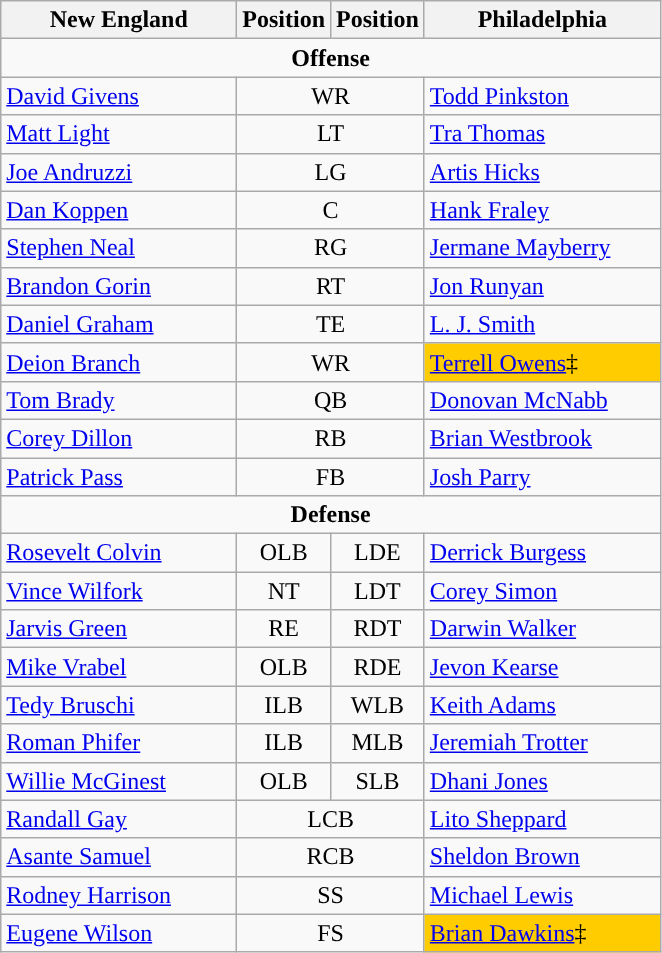<table class="wikitable">
<tr>
<th width="150px">New England</th>
<th>Position</th>
<th>Position</th>
<th width="150px">Philadelphia</th>
</tr>
<tr>
<td colspan="4" style="text-align:center;"><strong>Offense</strong></td>
</tr>
<tr>
<td><a href='#'>David Givens</a></td>
<td colspan="2" style="text-align:center">WR</td>
<td><a href='#'>Todd Pinkston</a></td>
</tr>
<tr>
<td><a href='#'>Matt Light</a></td>
<td colspan="2" style="text-align:center">LT</td>
<td><a href='#'>Tra Thomas</a></td>
</tr>
<tr>
<td><a href='#'>Joe Andruzzi</a></td>
<td colspan="2" style="text-align:center">LG</td>
<td><a href='#'>Artis Hicks</a></td>
</tr>
<tr>
<td><a href='#'>Dan Koppen</a></td>
<td colspan="2" style="text-align:center">C</td>
<td><a href='#'>Hank Fraley</a></td>
</tr>
<tr>
<td><a href='#'>Stephen Neal</a></td>
<td colspan="2" style="text-align:center">RG</td>
<td><a href='#'>Jermane Mayberry</a></td>
</tr>
<tr>
<td><a href='#'>Brandon Gorin</a></td>
<td colspan="2" style="text-align:center">RT</td>
<td><a href='#'>Jon Runyan</a></td>
</tr>
<tr>
<td><a href='#'>Daniel Graham</a></td>
<td colspan="2" style="text-align:center">TE</td>
<td><a href='#'>L. J. Smith</a></td>
</tr>
<tr>
<td><a href='#'>Deion Branch</a></td>
<td colspan="2" style="text-align:center">WR</td>
<td bgcolor="#FFCC00"><a href='#'>Terrell Owens</a>‡</td>
</tr>
<tr>
<td><a href='#'>Tom Brady</a></td>
<td colspan="2" style="text-align:center">QB</td>
<td><a href='#'>Donovan McNabb</a></td>
</tr>
<tr>
<td><a href='#'>Corey Dillon</a></td>
<td colspan="2" style="text-align:center">RB</td>
<td><a href='#'>Brian Westbrook</a></td>
</tr>
<tr>
<td><a href='#'>Patrick Pass</a></td>
<td colspan="2" style="text-align:center">FB</td>
<td><a href='#'>Josh Parry</a></td>
</tr>
<tr>
<td colspan="4" style="text-align:center"><strong>Defense</strong></td>
</tr>
<tr>
<td><a href='#'>Rosevelt Colvin</a></td>
<td style="text-align:center">OLB</td>
<td style="text-align:center">LDE</td>
<td><a href='#'>Derrick Burgess</a></td>
</tr>
<tr>
<td><a href='#'>Vince Wilfork</a></td>
<td style="text-align:center">NT</td>
<td style="text-align:center">LDT</td>
<td><a href='#'>Corey Simon</a></td>
</tr>
<tr>
<td><a href='#'>Jarvis Green</a></td>
<td style="text-align:center">RE</td>
<td style="text-align:center">RDT</td>
<td><a href='#'>Darwin Walker</a></td>
</tr>
<tr>
<td><a href='#'>Mike Vrabel</a></td>
<td style="text-align:center">OLB</td>
<td style="text-align:center">RDE</td>
<td><a href='#'>Jevon Kearse</a></td>
</tr>
<tr>
<td><a href='#'>Tedy Bruschi</a></td>
<td style="text-align:center">ILB</td>
<td style="text-align:center">WLB</td>
<td><a href='#'>Keith Adams</a></td>
</tr>
<tr>
<td><a href='#'>Roman Phifer</a></td>
<td style="text-align:center">ILB</td>
<td style="text-align:center">MLB</td>
<td><a href='#'>Jeremiah Trotter</a></td>
</tr>
<tr>
<td><a href='#'>Willie McGinest</a></td>
<td style="text-align:center">OLB</td>
<td style="text-align:center">SLB</td>
<td><a href='#'>Dhani Jones</a></td>
</tr>
<tr>
<td><a href='#'>Randall Gay</a></td>
<td colspan="2" style="text-align:center">LCB</td>
<td><a href='#'>Lito Sheppard</a></td>
</tr>
<tr>
<td><a href='#'>Asante Samuel</a></td>
<td colspan="2" style="text-align:center">RCB</td>
<td><a href='#'>Sheldon Brown</a></td>
</tr>
<tr>
<td><a href='#'>Rodney Harrison</a></td>
<td colspan="2" style="text-align:center">SS</td>
<td><a href='#'>Michael Lewis</a></td>
</tr>
<tr>
<td><a href='#'>Eugene Wilson</a></td>
<td colspan="2" style="text-align:center">FS</td>
<td bgcolor="#FFCC00"><a href='#'>Brian Dawkins</a>‡</td>
</tr>
</table>
